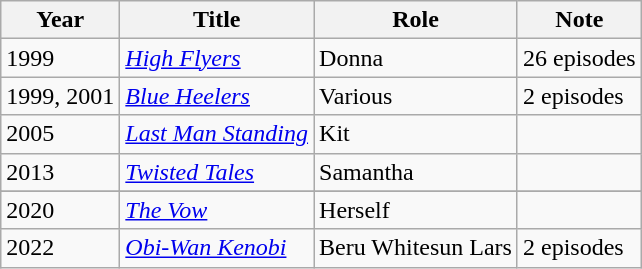<table class="wikitable sortable">
<tr>
<th>Year</th>
<th>Title</th>
<th>Role</th>
<th>Note</th>
</tr>
<tr>
<td>1999</td>
<td><a href='#'><em>High Flyers</em></a></td>
<td>Donna</td>
<td>26 episodes</td>
</tr>
<tr>
<td>1999, 2001</td>
<td><em><a href='#'>Blue Heelers</a></em></td>
<td>Various</td>
<td>2 episodes</td>
</tr>
<tr>
<td>2005</td>
<td><em><a href='#'>Last Man Standing</a></em></td>
<td>Kit</td>
<td></td>
</tr>
<tr>
<td>2013</td>
<td><em><a href='#'>Twisted Tales</a></em></td>
<td>Samantha</td>
<td></td>
</tr>
<tr>
</tr>
<tr>
<td>2020</td>
<td><em><a href='#'>The Vow</a></em></td>
<td>Herself</td>
<td></td>
</tr>
<tr>
<td>2022</td>
<td><em><a href='#'>Obi-Wan Kenobi</a></em></td>
<td>Beru Whitesun Lars</td>
<td>2 episodes</td>
</tr>
</table>
